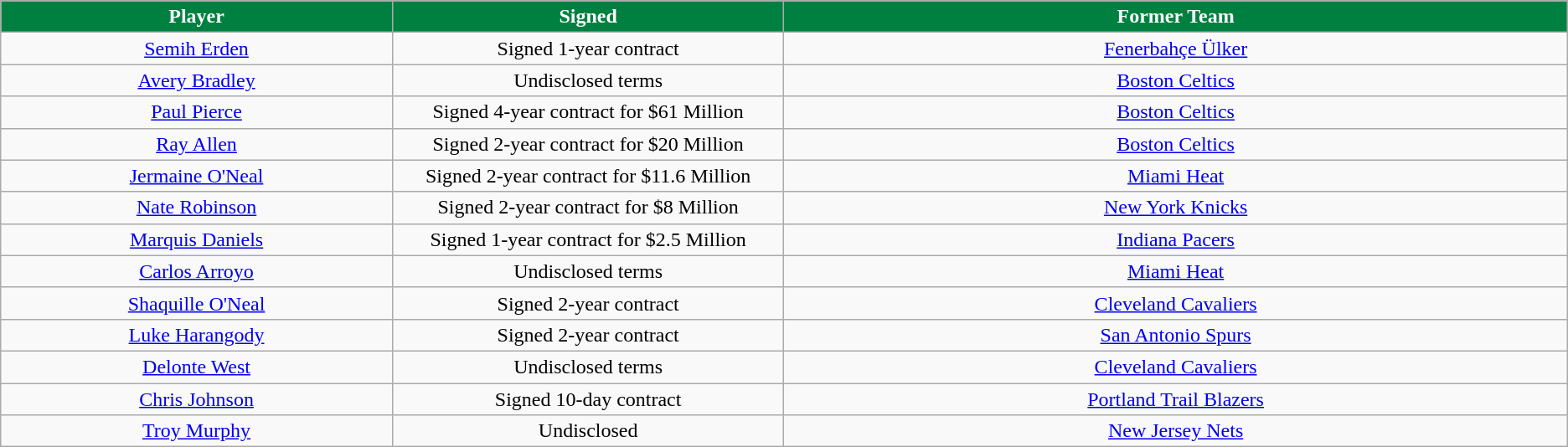<table class="wikitable sortable sortable">
<tr>
<th style="background:#008040; color:white; width:10%;">Player</th>
<th style="background:#008040; color:white; width:10%;">Signed</th>
<th style="background:#008040; color:white; width:20%;">Former Team</th>
</tr>
<tr style="text-align: center">
<td><a href='#'>Semih Erden</a></td>
<td>Signed 1-year contract</td>
<td><a href='#'>Fenerbahçe Ülker</a></td>
</tr>
<tr style="text-align: center">
<td><a href='#'>Avery Bradley</a></td>
<td>Undisclosed terms</td>
<td><a href='#'>Boston Celtics</a></td>
</tr>
<tr style="text-align: center">
<td><a href='#'>Paul Pierce</a></td>
<td>Signed 4-year contract for $61 Million</td>
<td><a href='#'>Boston Celtics</a></td>
</tr>
<tr style="text-align: center">
<td><a href='#'>Ray Allen</a></td>
<td>Signed 2-year contract for $20 Million</td>
<td><a href='#'>Boston Celtics</a></td>
</tr>
<tr style="text-align: center">
<td><a href='#'>Jermaine O'Neal</a></td>
<td>Signed 2-year contract for $11.6 Million</td>
<td><a href='#'>Miami Heat</a></td>
</tr>
<tr style="text-align: center">
<td><a href='#'>Nate Robinson</a></td>
<td>Signed 2-year contract for $8 Million</td>
<td><a href='#'>New York Knicks</a></td>
</tr>
<tr style="text-align: center">
<td><a href='#'>Marquis Daniels</a></td>
<td>Signed 1-year contract for $2.5 Million</td>
<td><a href='#'>Indiana Pacers</a></td>
</tr>
<tr style="text-align: center">
<td><a href='#'>Carlos Arroyo</a></td>
<td>Undisclosed terms</td>
<td><a href='#'>Miami Heat</a></td>
</tr>
<tr style="text-align: center">
<td><a href='#'>Shaquille O'Neal</a></td>
<td>Signed 2-year contract</td>
<td><a href='#'>Cleveland Cavaliers</a></td>
</tr>
<tr style="text-align: center">
<td><a href='#'>Luke Harangody</a></td>
<td>Signed 2-year contract</td>
<td><a href='#'>San Antonio Spurs</a></td>
</tr>
<tr style="text-align: center">
<td><a href='#'>Delonte West</a></td>
<td>Undisclosed terms</td>
<td><a href='#'>Cleveland Cavaliers</a></td>
</tr>
<tr style="text-align: center">
<td><a href='#'>Chris Johnson</a></td>
<td>Signed 10-day contract</td>
<td><a href='#'>Portland Trail Blazers</a></td>
</tr>
<tr style="text-align: center">
<td><a href='#'>Troy Murphy</a></td>
<td>Undisclosed</td>
<td><a href='#'>New Jersey Nets</a></td>
</tr>
</table>
